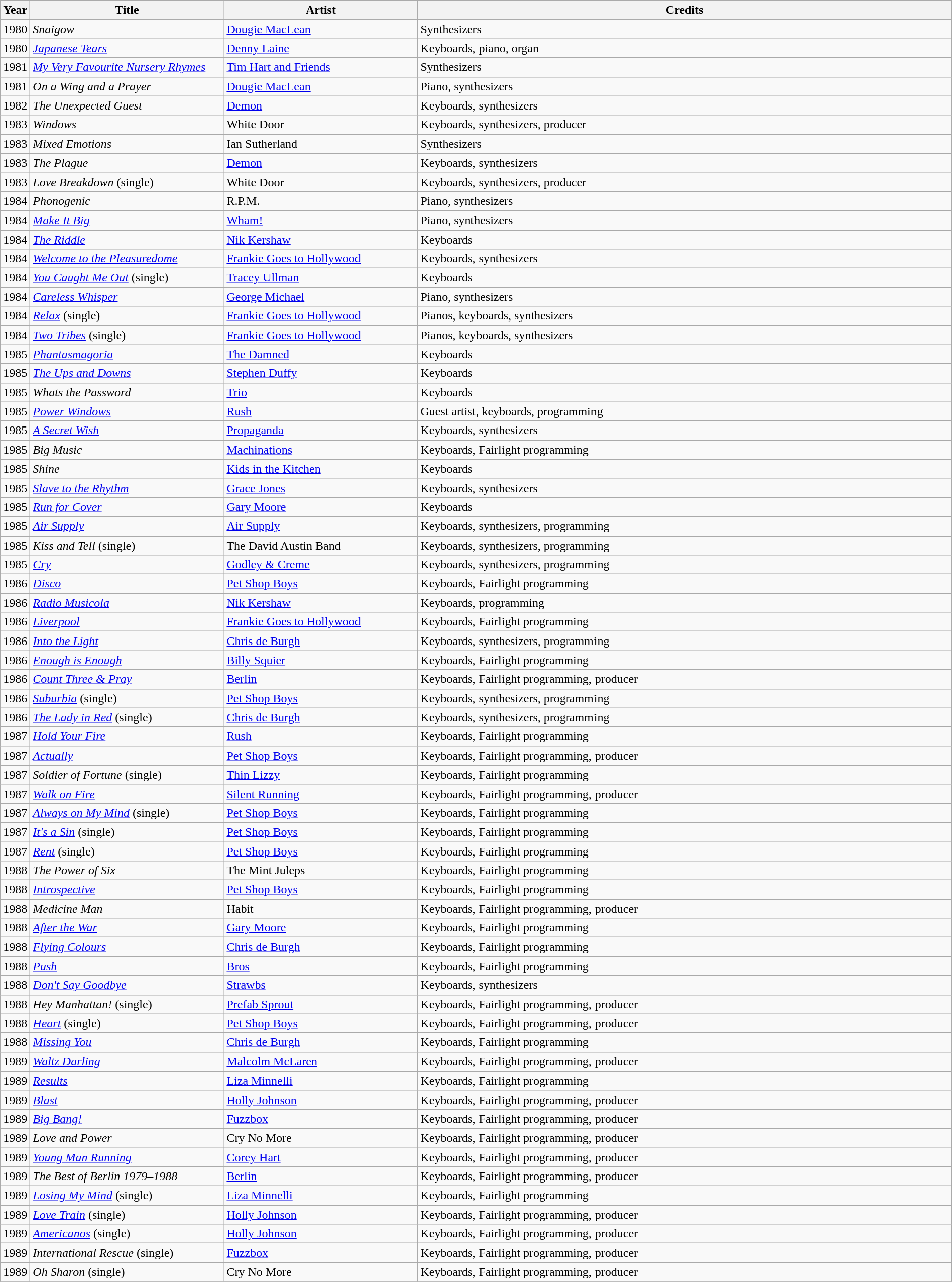<table class="wikitable sortable" width=100%>
<tr>
<th width=30px>Year</th>
<th width=250px>Title</th>
<th width=250px>Artist</th>
<th>Credits</th>
</tr>
<tr>
<td>1980</td>
<td><em>Snaigow</em></td>
<td><a href='#'>Dougie MacLean</a></td>
<td>Synthesizers</td>
</tr>
<tr>
<td>1980</td>
<td><em><a href='#'>Japanese Tears</a></em></td>
<td><a href='#'>Denny Laine</a></td>
<td>Keyboards, piano, organ</td>
</tr>
<tr>
<td>1981</td>
<td><em><a href='#'>My Very Favourite Nursery Rhymes</a></em></td>
<td><a href='#'>Tim Hart and Friends</a></td>
<td>Synthesizers</td>
</tr>
<tr>
<td>1981</td>
<td><em>On a Wing and a Prayer</em></td>
<td><a href='#'>Dougie MacLean</a></td>
<td>Piano, synthesizers</td>
</tr>
<tr>
<td>1982</td>
<td><em>The Unexpected Guest</em></td>
<td><a href='#'>Demon</a></td>
<td>Keyboards, synthesizers</td>
</tr>
<tr>
<td>1983</td>
<td><em>Windows</em></td>
<td>White Door</td>
<td>Keyboards, synthesizers, producer</td>
</tr>
<tr>
<td>1983</td>
<td><em>Mixed Emotions</em></td>
<td>Ian Sutherland</td>
<td>Synthesizers</td>
</tr>
<tr>
<td>1983</td>
<td><em>The Plague</em></td>
<td><a href='#'>Demon</a></td>
<td>Keyboards, synthesizers</td>
</tr>
<tr>
<td>1983</td>
<td><em>Love Breakdown</em> (single)</td>
<td>White Door</td>
<td>Keyboards, synthesizers, producer</td>
</tr>
<tr>
<td>1984</td>
<td><em>Phonogenic</em></td>
<td>R.P.M.</td>
<td>Piano, synthesizers</td>
</tr>
<tr>
<td>1984</td>
<td><em><a href='#'>Make It Big</a></em></td>
<td><a href='#'>Wham!</a></td>
<td>Piano, synthesizers</td>
</tr>
<tr>
<td>1984</td>
<td><em><a href='#'>The Riddle</a></em></td>
<td><a href='#'>Nik Kershaw</a></td>
<td>Keyboards</td>
</tr>
<tr>
<td>1984</td>
<td><em><a href='#'>Welcome to the Pleasuredome</a></em></td>
<td><a href='#'>Frankie Goes to Hollywood</a></td>
<td>Keyboards, synthesizers</td>
</tr>
<tr>
<td>1984</td>
<td><em><a href='#'>You Caught Me Out</a></em> (single)</td>
<td><a href='#'>Tracey Ullman</a></td>
<td>Keyboards</td>
</tr>
<tr>
<td>1984</td>
<td><em><a href='#'>Careless Whisper</a></em></td>
<td><a href='#'>George Michael</a></td>
<td>Piano, synthesizers</td>
</tr>
<tr>
<td>1984</td>
<td><em><a href='#'>Relax</a></em> (single)</td>
<td><a href='#'>Frankie Goes to Hollywood</a></td>
<td>Pianos, keyboards, synthesizers</td>
</tr>
<tr>
<td>1984</td>
<td><em><a href='#'>Two Tribes</a></em> (single)</td>
<td><a href='#'>Frankie Goes to Hollywood</a></td>
<td>Pianos, keyboards, synthesizers</td>
</tr>
<tr>
<td>1985</td>
<td><em><a href='#'>Phantasmagoria</a></em></td>
<td><a href='#'>The Damned</a></td>
<td>Keyboards</td>
</tr>
<tr>
<td>1985</td>
<td><em><a href='#'>The Ups and Downs</a></em></td>
<td><a href='#'>Stephen Duffy</a></td>
<td>Keyboards</td>
</tr>
<tr>
<td>1985</td>
<td><em>Whats the Password</em></td>
<td><a href='#'>Trio</a></td>
<td>Keyboards</td>
</tr>
<tr>
<td>1985</td>
<td><em><a href='#'>Power Windows</a></em></td>
<td><a href='#'>Rush</a></td>
<td>Guest artist, keyboards, programming</td>
</tr>
<tr>
<td>1985</td>
<td><em><a href='#'>A Secret Wish</a></em></td>
<td><a href='#'>Propaganda</a></td>
<td>Keyboards, synthesizers</td>
</tr>
<tr>
<td>1985</td>
<td><em>Big Music</em></td>
<td><a href='#'>Machinations</a></td>
<td>Keyboards, Fairlight programming</td>
</tr>
<tr>
<td>1985</td>
<td><em>Shine</em></td>
<td><a href='#'>Kids in the Kitchen</a></td>
<td>Keyboards</td>
</tr>
<tr>
<td>1985</td>
<td><em><a href='#'>Slave to the Rhythm</a></em></td>
<td><a href='#'>Grace Jones</a></td>
<td>Keyboards, synthesizers</td>
</tr>
<tr>
<td>1985</td>
<td><em><a href='#'>Run for Cover</a></em></td>
<td><a href='#'>Gary Moore</a></td>
<td>Keyboards</td>
</tr>
<tr>
<td>1985</td>
<td><em><a href='#'>Air Supply</a></em></td>
<td><a href='#'>Air Supply</a></td>
<td>Keyboards, synthesizers, programming</td>
</tr>
<tr>
<td>1985</td>
<td><em>Kiss and Tell</em> (single)</td>
<td>The David Austin Band</td>
<td>Keyboards, synthesizers, programming</td>
</tr>
<tr>
<td>1985</td>
<td><em><a href='#'>Cry</a></em></td>
<td><a href='#'>Godley & Creme</a></td>
<td>Keyboards, synthesizers, programming</td>
</tr>
<tr>
<td>1986</td>
<td><em><a href='#'>Disco</a></em></td>
<td><a href='#'>Pet Shop Boys</a></td>
<td>Keyboards, Fairlight programming</td>
</tr>
<tr>
<td>1986</td>
<td><em><a href='#'>Radio Musicola</a></em></td>
<td><a href='#'>Nik Kershaw</a></td>
<td>Keyboards, programming</td>
</tr>
<tr>
<td>1986</td>
<td><em><a href='#'>Liverpool</a></em></td>
<td><a href='#'>Frankie Goes to Hollywood</a></td>
<td>Keyboards, Fairlight programming</td>
</tr>
<tr>
<td>1986</td>
<td><em><a href='#'>Into the Light</a></em></td>
<td><a href='#'>Chris de Burgh</a></td>
<td>Keyboards, synthesizers, programming</td>
</tr>
<tr>
<td>1986</td>
<td><em><a href='#'>Enough is Enough</a></em></td>
<td><a href='#'>Billy Squier</a></td>
<td>Keyboards, Fairlight programming</td>
</tr>
<tr>
<td>1986</td>
<td><em><a href='#'>Count Three & Pray</a></em></td>
<td><a href='#'>Berlin</a></td>
<td>Keyboards, Fairlight programming, producer</td>
</tr>
<tr>
<td>1986</td>
<td><em><a href='#'>Suburbia</a></em> (single)</td>
<td><a href='#'>Pet Shop Boys</a></td>
<td>Keyboards, synthesizers, programming</td>
</tr>
<tr>
<td>1986</td>
<td><em><a href='#'>The Lady in Red</a></em> (single)</td>
<td><a href='#'>Chris de Burgh</a></td>
<td>Keyboards, synthesizers, programming</td>
</tr>
<tr>
<td>1987</td>
<td><em><a href='#'>Hold Your Fire</a></em></td>
<td><a href='#'>Rush</a></td>
<td>Keyboards, Fairlight programming</td>
</tr>
<tr>
<td>1987</td>
<td><em><a href='#'>Actually</a></em></td>
<td><a href='#'>Pet Shop Boys</a></td>
<td>Keyboards, Fairlight programming, producer</td>
</tr>
<tr>
<td>1987</td>
<td><em>Soldier of Fortune</em> (single)</td>
<td><a href='#'>Thin Lizzy</a></td>
<td>Keyboards, Fairlight programming</td>
</tr>
<tr>
<td>1987</td>
<td><em><a href='#'>Walk on Fire</a></em></td>
<td><a href='#'>Silent Running</a></td>
<td>Keyboards, Fairlight programming, producer</td>
</tr>
<tr>
<td>1987</td>
<td><em><a href='#'>Always on My Mind</a></em> (single)</td>
<td><a href='#'>Pet Shop Boys</a></td>
<td>Keyboards, Fairlight programming</td>
</tr>
<tr>
<td>1987</td>
<td><em><a href='#'>It's a Sin</a></em> (single)</td>
<td><a href='#'>Pet Shop Boys</a></td>
<td>Keyboards, Fairlight programming</td>
</tr>
<tr>
<td>1987</td>
<td><em><a href='#'>Rent</a></em> (single)</td>
<td><a href='#'>Pet Shop Boys</a></td>
<td>Keyboards, Fairlight programming</td>
</tr>
<tr>
<td>1988</td>
<td><em>The Power of Six</em></td>
<td>The Mint Juleps</td>
<td>Keyboards, Fairlight programming</td>
</tr>
<tr>
<td>1988</td>
<td><em><a href='#'>Introspective</a></em></td>
<td><a href='#'>Pet Shop Boys</a></td>
<td>Keyboards, Fairlight programming</td>
</tr>
<tr>
<td>1988</td>
<td><em>Medicine Man</em></td>
<td>Habit</td>
<td>Keyboards, Fairlight programming, producer</td>
</tr>
<tr>
<td>1988</td>
<td><em><a href='#'>After the War</a></em></td>
<td><a href='#'>Gary Moore</a></td>
<td>Keyboards, Fairlight programming</td>
</tr>
<tr>
<td>1988</td>
<td><em><a href='#'>Flying Colours</a></em></td>
<td><a href='#'>Chris de Burgh</a></td>
<td>Keyboards, Fairlight programming</td>
</tr>
<tr>
<td>1988</td>
<td><em><a href='#'>Push</a></em></td>
<td><a href='#'>Bros</a></td>
<td>Keyboards, Fairlight programming</td>
</tr>
<tr>
<td>1988</td>
<td><em><a href='#'>Don't Say Goodbye</a></em></td>
<td><a href='#'>Strawbs</a></td>
<td>Keyboards, synthesizers</td>
</tr>
<tr>
<td>1988</td>
<td><em>Hey Manhattan!</em> (single)</td>
<td><a href='#'>Prefab Sprout</a></td>
<td>Keyboards, Fairlight programming, producer</td>
</tr>
<tr>
<td>1988</td>
<td><em><a href='#'>Heart</a></em> (single)</td>
<td><a href='#'>Pet Shop Boys</a></td>
<td>Keyboards, Fairlight programming, producer</td>
</tr>
<tr>
<td>1988</td>
<td><em><a href='#'>Missing You</a></em></td>
<td><a href='#'>Chris de Burgh</a></td>
<td>Keyboards, Fairlight programming</td>
</tr>
<tr>
<td>1989</td>
<td><em><a href='#'>Waltz Darling</a></em></td>
<td><a href='#'>Malcolm McLaren</a></td>
<td>Keyboards, Fairlight programming, producer</td>
</tr>
<tr>
<td>1989</td>
<td><em><a href='#'>Results</a></em></td>
<td><a href='#'>Liza Minnelli</a></td>
<td>Keyboards, Fairlight programming</td>
</tr>
<tr>
<td>1989</td>
<td><em><a href='#'>Blast</a></em></td>
<td><a href='#'>Holly Johnson</a></td>
<td>Keyboards, Fairlight programming, producer</td>
</tr>
<tr>
<td>1989</td>
<td><em><a href='#'>Big Bang!</a></em></td>
<td><a href='#'>Fuzzbox</a></td>
<td>Keyboards, Fairlight programming, producer</td>
</tr>
<tr>
<td>1989</td>
<td><em>Love and Power</em></td>
<td>Cry No More</td>
<td>Keyboards, Fairlight programming, producer</td>
</tr>
<tr>
<td>1989</td>
<td><em><a href='#'>Young Man Running</a></em></td>
<td><a href='#'>Corey Hart</a></td>
<td>Keyboards, Fairlight programming, producer</td>
</tr>
<tr>
<td>1989</td>
<td><em>The Best of Berlin 1979–1988</em></td>
<td><a href='#'>Berlin</a></td>
<td>Keyboards, Fairlight programming, producer</td>
</tr>
<tr>
<td>1989</td>
<td><em><a href='#'>Losing My Mind</a></em> (single)</td>
<td><a href='#'>Liza Minnelli</a></td>
<td>Keyboards, Fairlight programming</td>
</tr>
<tr>
<td>1989</td>
<td><em><a href='#'>Love Train</a></em> (single)</td>
<td><a href='#'>Holly Johnson</a></td>
<td>Keyboards, Fairlight programming, producer</td>
</tr>
<tr>
<td>1989</td>
<td><em><a href='#'>Americanos</a></em> (single)</td>
<td><a href='#'>Holly Johnson</a></td>
<td>Keyboards, Fairlight programming, producer</td>
</tr>
<tr>
<td>1989</td>
<td><em>International Rescue</em> (single)</td>
<td><a href='#'>Fuzzbox</a></td>
<td>Keyboards, Fairlight programming, producer</td>
</tr>
<tr>
<td>1989</td>
<td><em>Oh Sharon</em> (single)</td>
<td>Cry No More</td>
<td>Keyboards, Fairlight programming, producer</td>
</tr>
<tr>
</tr>
</table>
